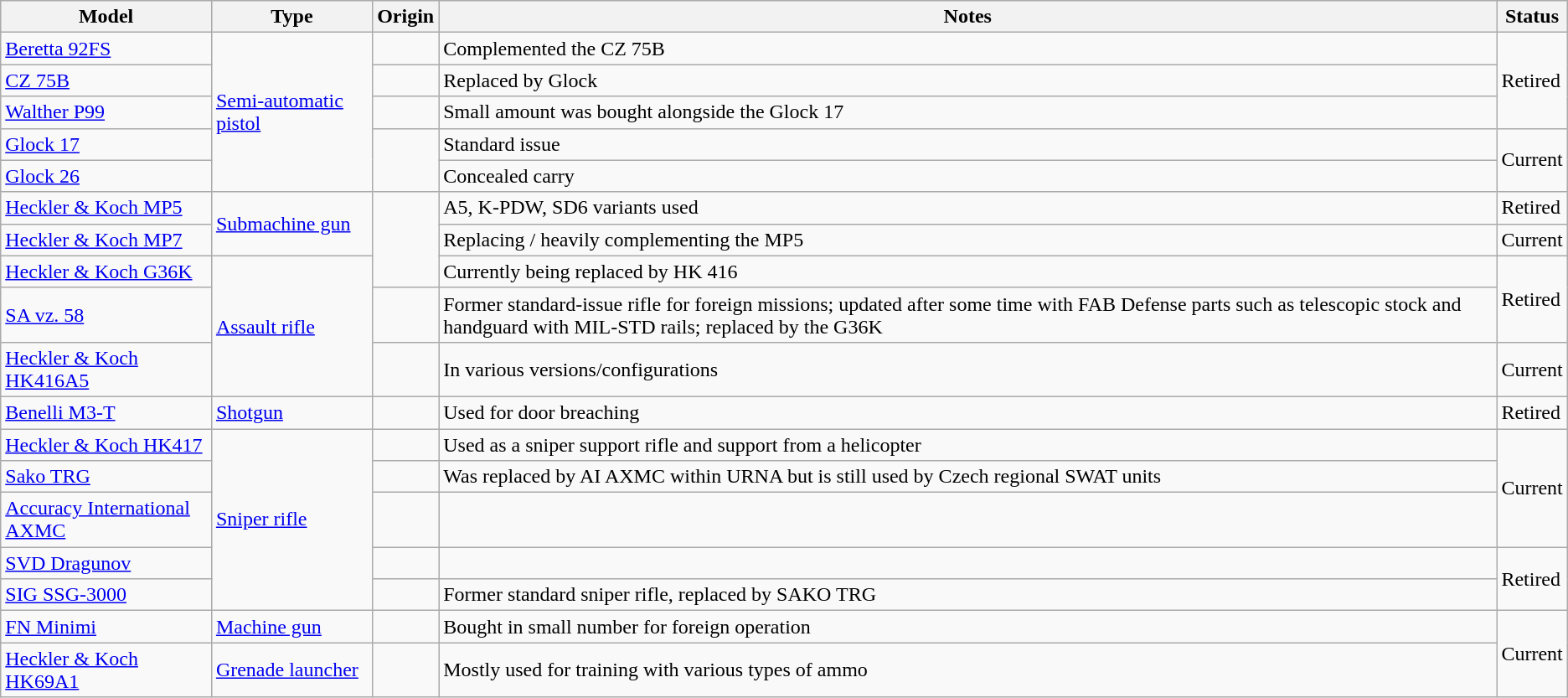<table class="wikitable">
<tr>
<th>Model</th>
<th>Type</th>
<th>Origin</th>
<th>Notes</th>
<th>Status</th>
</tr>
<tr>
<td><a href='#'>Beretta 92FS</a></td>
<td rowspan="5"><a href='#'>Semi-automatic pistol</a></td>
<td></td>
<td>Complemented the CZ 75B</td>
<td rowspan="3">Retired</td>
</tr>
<tr>
<td><a href='#'>CZ 75B</a></td>
<td></td>
<td>Replaced by Glock</td>
</tr>
<tr>
<td><a href='#'>Walther P99</a></td>
<td></td>
<td>Small amount was bought alongside the Glock 17</td>
</tr>
<tr>
<td><a href='#'>Glock 17</a></td>
<td rowspan="2"></td>
<td>Standard issue</td>
<td rowspan="2">Current</td>
</tr>
<tr>
<td><a href='#'>Glock 26</a></td>
<td>Concealed carry</td>
</tr>
<tr>
<td><a href='#'>Heckler & Koch MP5</a></td>
<td rowspan="2"><a href='#'>Submachine gun</a></td>
<td rowspan="3"></td>
<td>A5, K-PDW, SD6 variants used</td>
<td>Retired</td>
</tr>
<tr>
<td><a href='#'>Heckler & Koch MP7</a></td>
<td>Replacing / heavily complementing the MP5</td>
<td>Current</td>
</tr>
<tr>
<td><a href='#'>Heckler & Koch G36K</a></td>
<td rowspan="3"><a href='#'>Assault rifle</a></td>
<td>Currently being replaced by HK 416</td>
<td rowspan="2">Retired</td>
</tr>
<tr>
<td><a href='#'>SA vz. 58</a></td>
<td></td>
<td>Former standard-issue rifle for foreign missions; updated after some time with FAB Defense parts such as telescopic stock and handguard with MIL-STD rails; replaced by the G36K</td>
</tr>
<tr>
<td><a href='#'>Heckler & Koch HK416A5</a></td>
<td></td>
<td>In various versions/configurations</td>
<td>Current</td>
</tr>
<tr>
<td><a href='#'>Benelli M3-T</a></td>
<td><a href='#'>Shotgun</a></td>
<td></td>
<td>Used for door breaching</td>
<td>Retired</td>
</tr>
<tr>
<td><a href='#'>Heckler & Koch HK417</a></td>
<td rowspan="5"><a href='#'>Sniper rifle</a></td>
<td></td>
<td>Used as a sniper support rifle and support from a helicopter</td>
<td rowspan="3">Current</td>
</tr>
<tr>
<td><a href='#'>Sako TRG</a></td>
<td></td>
<td>Was replaced by AI AXMC within URNA but is still used by Czech regional SWAT units</td>
</tr>
<tr>
<td><a href='#'>Accuracy International AXMC</a></td>
<td></td>
<td></td>
</tr>
<tr>
<td><a href='#'>SVD Dragunov</a></td>
<td></td>
<td></td>
<td rowspan="2">Retired</td>
</tr>
<tr>
<td><a href='#'>SIG SSG-3000</a></td>
<td></td>
<td>Former standard sniper rifle, replaced by SAKO TRG</td>
</tr>
<tr>
<td><a href='#'>FN Minimi</a></td>
<td><a href='#'>Machine gun</a></td>
<td></td>
<td>Bought in small number for foreign operation</td>
<td rowspan="2">Current</td>
</tr>
<tr>
<td><a href='#'>Heckler & Koch HK69A1</a></td>
<td><a href='#'>Grenade launcher</a></td>
<td></td>
<td>Mostly used for training with various types of ammo</td>
</tr>
</table>
